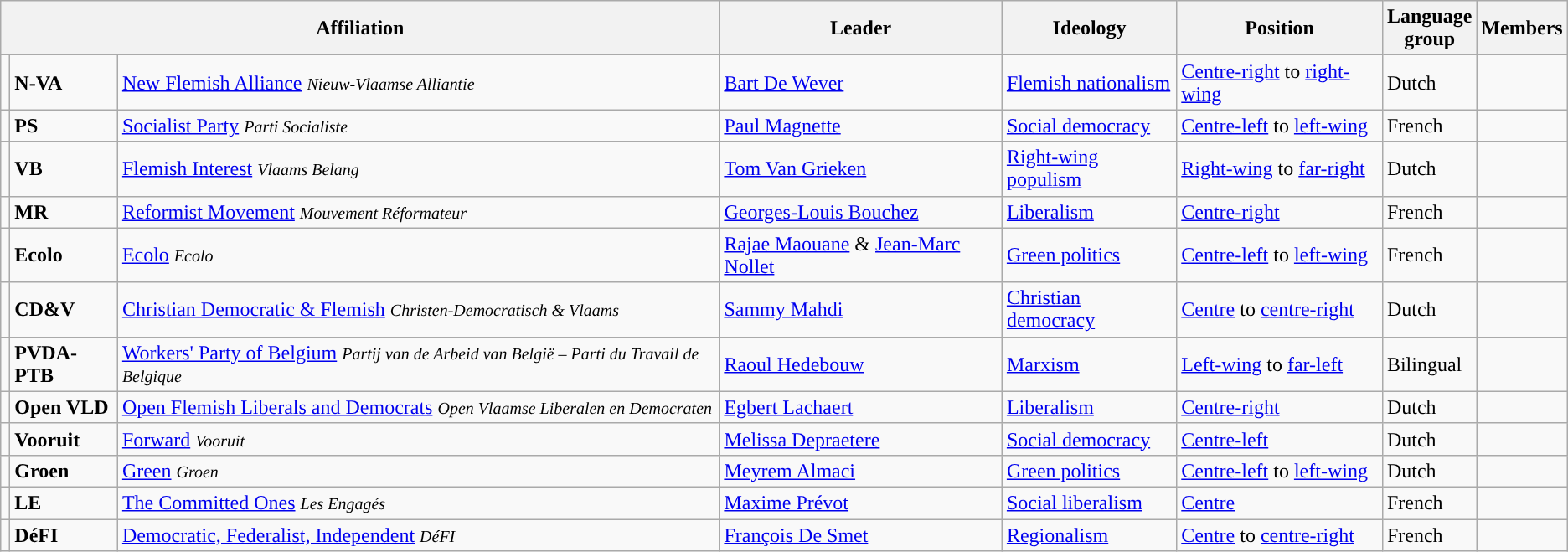<table class="wikitable">
<tr>
<th colspan="3">Affiliation</th>
<th>Leader</th>
<th>Ideology</th>
<th>Position</th>
<th>Language<br>group</th>
<th>Members</th>
</tr>
<tr>
<td style="background-color: "></td>
<td><strong>N-VA</strong></td>
<td><a href='#'>New Flemish Alliance</a> <em><small>Nieuw-Vlaamse Alliantie</small></em></td>
<td><a href='#'>Bart De Wever</a></td>
<td><a href='#'>Flemish nationalism</a></td>
<td><a href='#'>Centre-right</a> to <a href='#'>right-wing</a></td>
<td>Dutch</td>
<td style="text-align:center;"></td>
</tr>
<tr>
<td style="background-color: "></td>
<td><strong>PS</strong></td>
<td><a href='#'>Socialist Party</a> <em><small>Parti Socialiste</small></em></td>
<td><a href='#'>Paul Magnette</a></td>
<td><a href='#'>Social democracy</a></td>
<td><a href='#'>Centre-left</a> to <a href='#'>left-wing</a></td>
<td>French</td>
<td style="text-align:center;"></td>
</tr>
<tr>
<td style="background-color: "></td>
<td><strong>VB</strong></td>
<td><a href='#'>Flemish Interest</a> <em><small>Vlaams Belang</small></em></td>
<td><a href='#'>Tom Van Grieken</a></td>
<td><a href='#'>Right-wing populism</a></td>
<td><a href='#'>Right-wing</a> to <a href='#'>far-right</a></td>
<td>Dutch</td>
<td style="text-align:center;"></td>
</tr>
<tr>
<td style="background-color: "></td>
<td><strong>MR</strong></td>
<td><a href='#'>Reformist Movement</a> <em><small>Mouvement Réformateur</small></em></td>
<td><a href='#'>Georges-Louis Bouchez</a></td>
<td><a href='#'>Liberalism</a></td>
<td><a href='#'>Centre-right</a></td>
<td>French</td>
<td style="text-align:center;"></td>
</tr>
<tr>
<td style="background-color: "></td>
<td><strong>Ecolo</strong></td>
<td><a href='#'>Ecolo</a> <em><small>Ecolo</small></em></td>
<td><a href='#'>Rajae Maouane</a> & <a href='#'>Jean-Marc Nollet</a></td>
<td><a href='#'>Green politics</a></td>
<td><a href='#'>Centre-left</a> to <a href='#'>left-wing</a></td>
<td>French</td>
<td style="text-align:center;"></td>
</tr>
<tr>
<td style="background-color: "></td>
<td><strong>CD&V</strong></td>
<td><a href='#'>Christian Democratic & Flemish</a> <em><small>Christen-Democratisch & Vlaams</small></em></td>
<td><a href='#'>Sammy Mahdi</a></td>
<td><a href='#'>Christian democracy</a></td>
<td><a href='#'>Centre</a> to <a href='#'>centre-right</a></td>
<td>Dutch</td>
<td style="text-align:center;"></td>
</tr>
<tr>
<td style="background-color: "></td>
<td><strong>PVDA-PTB</strong></td>
<td><a href='#'>Workers' Party of Belgium</a> <em><small>Partij van de Arbeid van België – Parti du Travail de Belgique</small></em></td>
<td><a href='#'>Raoul Hedebouw</a></td>
<td><a href='#'>Marxism</a></td>
<td><a href='#'>Left-wing</a> to <a href='#'>far-left</a></td>
<td>Bilingual</td>
<td style="text-align:center;"></td>
</tr>
<tr>
<td style="background-color: "></td>
<td><strong>Open VLD</strong></td>
<td><a href='#'>Open Flemish Liberals and Democrats</a> <small><em>Open Vlaamse Liberalen en Democraten</em></small></td>
<td><a href='#'>Egbert Lachaert</a></td>
<td><a href='#'>Liberalism</a></td>
<td><a href='#'>Centre-right</a></td>
<td>Dutch</td>
<td style="text-align:center;"></td>
</tr>
<tr>
<td style="background-color: "></td>
<td><strong>Vooruit</strong></td>
<td><a href='#'>Forward</a> <em><small>Vooruit</small></em></td>
<td><a href='#'>Melissa Depraetere</a></td>
<td><a href='#'>Social democracy</a></td>
<td><a href='#'>Centre-left</a></td>
<td>Dutch</td>
<td style="text-align:center;"></td>
</tr>
<tr>
<td style="background-color: "></td>
<td><strong>Groen</strong></td>
<td><a href='#'>Green</a> <small><em>Groen</em></small></td>
<td><a href='#'>Meyrem Almaci</a></td>
<td><a href='#'>Green politics</a></td>
<td><a href='#'>Centre-left</a> to <a href='#'>left-wing</a></td>
<td>Dutch</td>
<td style="text-align:center;"></td>
</tr>
<tr>
<td style="background-color: "></td>
<td><strong>LE</strong></td>
<td><a href='#'>The Committed Ones</a> <em><small>Les Engagés</small></em></td>
<td><a href='#'>Maxime Prévot</a></td>
<td><a href='#'>Social liberalism</a></td>
<td><a href='#'>Centre</a></td>
<td>French</td>
<td style="text-align:center;"></td>
</tr>
<tr>
<td style="background-color: "></td>
<td><strong>DéFI</strong></td>
<td><a href='#'>Democratic, Federalist, Independent</a> <em><small>DéFI</small></em></td>
<td><a href='#'>François De Smet</a></td>
<td><a href='#'>Regionalism</a></td>
<td><a href='#'>Centre</a> to <a href='#'>centre-right</a></td>
<td>French</td>
<td style="text-align:center;"></td>
</tr>
</table>
